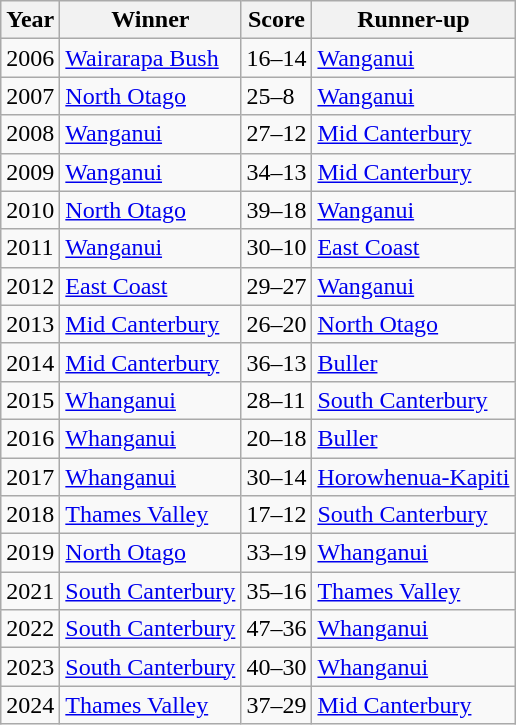<table class="wikitable sortable">
<tr>
<th>Year</th>
<th>Winner</th>
<th>Score</th>
<th>Runner-up</th>
</tr>
<tr>
<td>2006</td>
<td><a href='#'>Wairarapa Bush</a></td>
<td>16–14</td>
<td><a href='#'>Wanganui</a></td>
</tr>
<tr>
<td>2007</td>
<td><a href='#'>North Otago</a></td>
<td>25–8</td>
<td><a href='#'>Wanganui</a></td>
</tr>
<tr>
<td>2008</td>
<td><a href='#'>Wanganui</a></td>
<td>27–12</td>
<td><a href='#'>Mid Canterbury</a></td>
</tr>
<tr>
<td>2009</td>
<td><a href='#'>Wanganui</a></td>
<td>34–13</td>
<td><a href='#'>Mid Canterbury</a></td>
</tr>
<tr>
<td>2010</td>
<td><a href='#'>North Otago</a></td>
<td>39–18</td>
<td><a href='#'>Wanganui</a></td>
</tr>
<tr>
<td>2011</td>
<td><a href='#'>Wanganui</a></td>
<td>30–10</td>
<td><a href='#'>East Coast</a></td>
</tr>
<tr>
<td>2012</td>
<td><a href='#'>East Coast</a></td>
<td>29–27</td>
<td><a href='#'>Wanganui</a></td>
</tr>
<tr>
<td>2013</td>
<td><a href='#'>Mid Canterbury</a></td>
<td>26–20</td>
<td><a href='#'>North Otago</a></td>
</tr>
<tr>
<td>2014</td>
<td><a href='#'>Mid Canterbury</a></td>
<td>36–13</td>
<td><a href='#'>Buller</a></td>
</tr>
<tr>
<td>2015</td>
<td><a href='#'>Whanganui</a></td>
<td>28–11</td>
<td><a href='#'>South Canterbury</a></td>
</tr>
<tr>
<td>2016</td>
<td><a href='#'>Whanganui</a></td>
<td>20–18</td>
<td><a href='#'>Buller</a></td>
</tr>
<tr>
<td>2017</td>
<td><a href='#'>Whanganui</a></td>
<td>30–14</td>
<td><a href='#'>Horowhenua-Kapiti</a></td>
</tr>
<tr>
<td>2018</td>
<td><a href='#'>Thames Valley</a></td>
<td>17–12</td>
<td><a href='#'>South Canterbury</a></td>
</tr>
<tr>
<td>2019</td>
<td><a href='#'>North Otago</a></td>
<td>33–19</td>
<td><a href='#'>Whanganui</a></td>
</tr>
<tr>
<td>2021</td>
<td><a href='#'>South Canterbury</a></td>
<td>35–16</td>
<td><a href='#'>Thames Valley</a></td>
</tr>
<tr>
<td>2022</td>
<td><a href='#'>South Canterbury</a></td>
<td>47–36</td>
<td><a href='#'>Whanganui</a></td>
</tr>
<tr>
<td>2023</td>
<td><a href='#'>South Canterbury</a></td>
<td>40–30</td>
<td><a href='#'>Whanganui</a></td>
</tr>
<tr>
<td>2024</td>
<td><a href='#'>Thames Valley</a></td>
<td>37–29</td>
<td><a href='#'>Mid Canterbury</a></td>
</tr>
</table>
